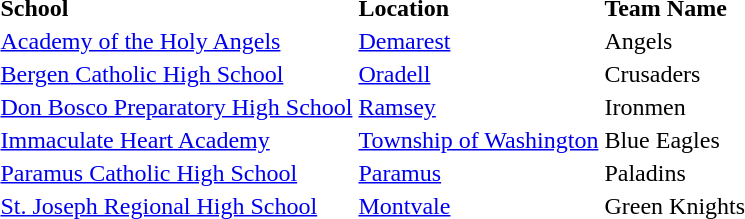<table>
<tr>
<td><strong>School</strong></td>
<td><strong>Location</strong></td>
<td><strong>Team Name</strong></td>
</tr>
<tr>
<td><a href='#'>Academy of the Holy Angels</a></td>
<td><a href='#'>Demarest</a></td>
<td>Angels</td>
</tr>
<tr>
<td><a href='#'>Bergen Catholic High School</a></td>
<td><a href='#'>Oradell</a></td>
<td>Crusaders</td>
</tr>
<tr>
<td><a href='#'>Don Bosco Preparatory High School</a></td>
<td><a href='#'>Ramsey</a></td>
<td>Ironmen</td>
</tr>
<tr>
<td><a href='#'>Immaculate Heart Academy</a></td>
<td><a href='#'>Township of Washington</a></td>
<td>Blue Eagles</td>
</tr>
<tr>
<td><a href='#'>Paramus Catholic High School</a></td>
<td><a href='#'>Paramus</a></td>
<td>Paladins</td>
</tr>
<tr>
<td><a href='#'>St. Joseph Regional High School</a></td>
<td><a href='#'>Montvale</a></td>
<td>Green Knights</td>
</tr>
<tr>
</tr>
</table>
